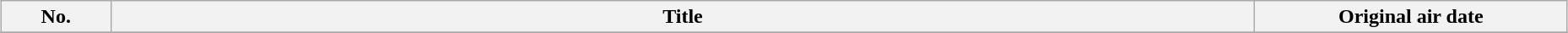<table class="wikitable plainrowheaders" style="width:98%; margin:auto; background:#FFF;">
<tr>
<th style="width:5em;">No.</th>
<th>Title</th>
<th style="width:15em;">Original air date</th>
</tr>
<tr>
</tr>
</table>
